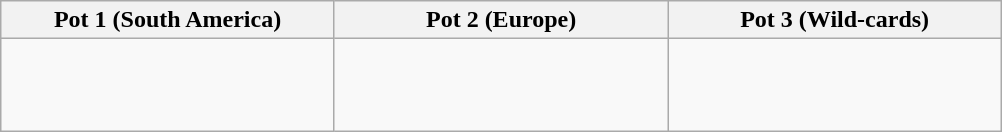<table class="wikitable" style="text-align:left;">
<tr>
<th width=215>Pot 1 (South America)</th>
<th width=215>Pot 2 (Europe)</th>
<th width=215>Pot 3 (Wild-cards)</th>
</tr>
<tr>
<td> <br><br><br></td>
<td><br><br><br></td>
<td><br><br><br></td>
</tr>
</table>
